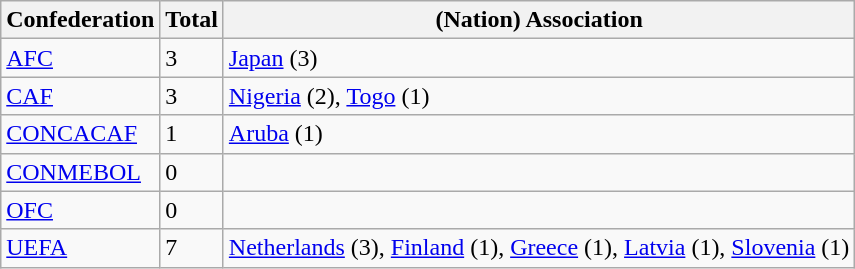<table class="wikitable sortable" style="text-align:left">
<tr>
<th scope="row">Confederation</th>
<th scope="col">Total</th>
<th scope="col" class="unsortable">(Nation) Association</th>
</tr>
<tr>
<td><a href='#'>AFC</a></td>
<td>3</td>
<td> <a href='#'>Japan</a> (3)</td>
</tr>
<tr>
<td><a href='#'>CAF</a></td>
<td>3</td>
<td> <a href='#'>Nigeria</a> (2),  <a href='#'>Togo</a> (1)</td>
</tr>
<tr>
<td><a href='#'>CONCACAF</a></td>
<td>1</td>
<td> <a href='#'>Aruba</a> (1)</td>
</tr>
<tr>
<td><a href='#'>CONMEBOL</a></td>
<td>0</td>
<td> </td>
</tr>
<tr>
<td><a href='#'>OFC</a></td>
<td>0</td>
<td> </td>
</tr>
<tr>
<td><a href='#'>UEFA</a></td>
<td>7</td>
<td> <a href='#'>Netherlands</a> (3),  <a href='#'>Finland</a> (1),  <a href='#'>Greece</a> (1),  <a href='#'>Latvia</a> (1),  <a href='#'>Slovenia</a> (1)</td>
</tr>
</table>
